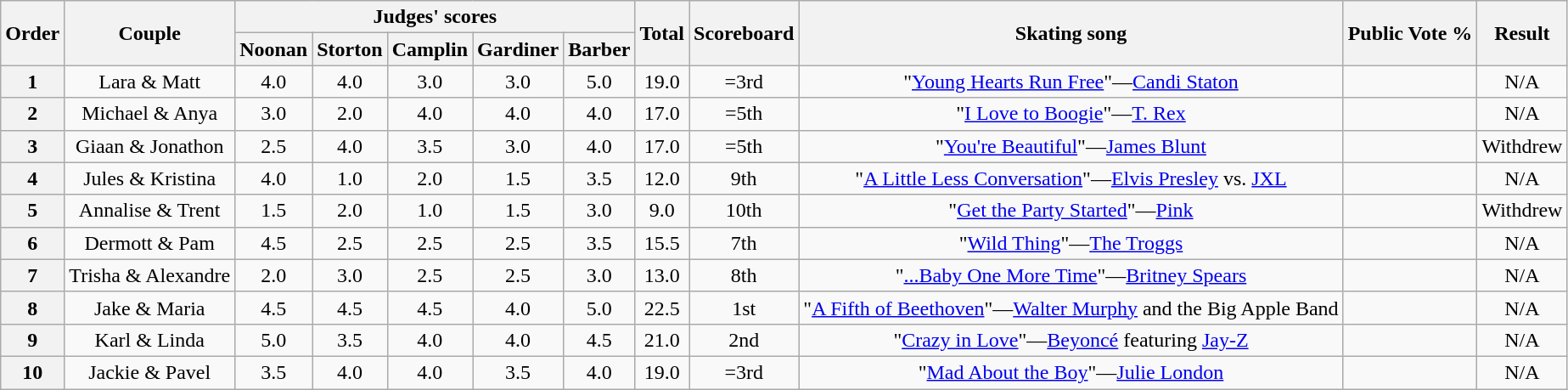<table class="wikitable plainrowheaders" style="text-align:center;">
<tr>
<th scope="col" rowspan="2">Order</th>
<th scope="col" rowspan="2">Couple</th>
<th scope="col" colspan="5">Judges' scores</th>
<th scope="col" rowspan="2">Total</th>
<th scope="col" rowspan="2">Scoreboard</th>
<th scope="col" rowspan="2">Skating song</th>
<th scope="col" rowspan="2">Public Vote %</th>
<th scope="col" rowspan="2">Result</th>
</tr>
<tr>
<th scope="col">Noonan</th>
<th>Storton</th>
<th>Camplin</th>
<th>Gardiner</th>
<th>Barber</th>
</tr>
<tr>
<th scope=col>1</th>
<td>Lara & Matt</td>
<td>4.0</td>
<td>4.0</td>
<td>3.0</td>
<td>3.0</td>
<td>5.0</td>
<td>19.0</td>
<td>=3rd</td>
<td>"<a href='#'>Young Hearts Run Free</a>"—<a href='#'>Candi Staton</a></td>
<td></td>
<td>N/A</td>
</tr>
<tr>
<th scope=col>2</th>
<td>Michael & Anya</td>
<td>3.0</td>
<td>2.0</td>
<td>4.0</td>
<td>4.0</td>
<td>4.0</td>
<td>17.0</td>
<td>=5th</td>
<td>"<a href='#'>I Love to Boogie</a>"—<a href='#'>T. Rex</a></td>
<td></td>
<td>N/A</td>
</tr>
<tr>
<th scope=col>3</th>
<td>Giaan & Jonathon</td>
<td>2.5</td>
<td>4.0</td>
<td>3.5</td>
<td>3.0</td>
<td>4.0</td>
<td>17.0</td>
<td>=5th</td>
<td>"<a href='#'>You're Beautiful</a>"—<a href='#'>James Blunt</a></td>
<td></td>
<td>Withdrew</td>
</tr>
<tr>
<th scope=col>4</th>
<td>Jules & Kristina</td>
<td>4.0</td>
<td>1.0</td>
<td>2.0</td>
<td>1.5</td>
<td>3.5</td>
<td>12.0</td>
<td>9th</td>
<td>"<a href='#'>A Little Less Conversation</a>"—<a href='#'>Elvis Presley</a> vs. <a href='#'>JXL</a></td>
<td></td>
<td>N/A</td>
</tr>
<tr>
<th scope=col>5</th>
<td>Annalise & Trent</td>
<td>1.5</td>
<td>2.0</td>
<td>1.0</td>
<td>1.5</td>
<td>3.0</td>
<td>9.0</td>
<td>10th</td>
<td>"<a href='#'>Get the Party Started</a>"—<a href='#'>Pink</a></td>
<td></td>
<td>Withdrew</td>
</tr>
<tr>
<th scope=col>6</th>
<td>Dermott & Pam</td>
<td>4.5</td>
<td>2.5</td>
<td>2.5</td>
<td>2.5</td>
<td>3.5</td>
<td>15.5</td>
<td>7th</td>
<td>"<a href='#'>Wild Thing</a>"—<a href='#'>The Troggs</a></td>
<td></td>
<td>N/A</td>
</tr>
<tr>
<th scope=col>7</th>
<td>Trisha & Alexandre</td>
<td>2.0</td>
<td>3.0</td>
<td>2.5</td>
<td>2.5</td>
<td>3.0</td>
<td>13.0</td>
<td>8th</td>
<td>"<a href='#'>...Baby One More Time</a>"—<a href='#'>Britney Spears</a></td>
<td></td>
<td>N/A</td>
</tr>
<tr>
<th scope=col>8</th>
<td>Jake & Maria</td>
<td>4.5</td>
<td>4.5</td>
<td>4.5</td>
<td>4.0</td>
<td>5.0</td>
<td>22.5</td>
<td>1st</td>
<td>"<a href='#'>A Fifth of Beethoven</a>"—<a href='#'>Walter Murphy</a> and the Big Apple Band</td>
<td></td>
<td>N/A</td>
</tr>
<tr>
<th scope=col>9</th>
<td>Karl & Linda</td>
<td>5.0</td>
<td>3.5</td>
<td>4.0</td>
<td>4.0</td>
<td>4.5</td>
<td>21.0</td>
<td>2nd</td>
<td>"<a href='#'>Crazy in Love</a>"—<a href='#'>Beyoncé</a> featuring <a href='#'>Jay-Z</a></td>
<td></td>
<td>N/A</td>
</tr>
<tr>
<th scope=col>10</th>
<td>Jackie & Pavel</td>
<td>3.5</td>
<td>4.0</td>
<td>4.0</td>
<td>3.5</td>
<td>4.0</td>
<td>19.0</td>
<td>=3rd</td>
<td>"<a href='#'>Mad About the Boy</a>"—<a href='#'>Julie London</a></td>
<td></td>
<td>N/A</td>
</tr>
</table>
